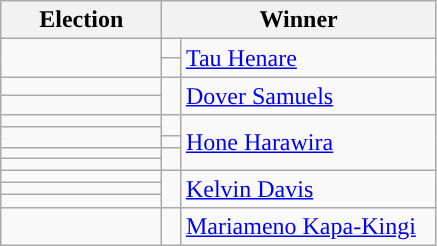<table class=wikitable>
<tr>
<th width=100>Election</th>
<th style="width:175px;" colspan=2>Winner</th>
</tr>
<tr>
<td rowspan=2></td>
<td width=5 bgcolor=></td>
<td rowspan=2><a href='#'>Tau Henare</a></td>
</tr>
<tr>
<td bgcolor=></td>
</tr>
<tr>
<td></td>
<td rowspan=2 bgcolor=></td>
<td rowspan=2><a href='#'>Dover Samuels</a></td>
</tr>
<tr>
<td></td>
</tr>
<tr>
<td></td>
<td style="border-bottom:solid 0 grey; background:"></td>
<td rowspan=5><a href='#'>Hone Harawira</a></td>
</tr>
<tr>
<td rowspan=2></td>
<td style="border-top:solid 0 grey; background:"></td>
</tr>
<tr>
<td bgcolor=></td>
</tr>
<tr>
<td></td>
<td rowspan=2 bgcolor=></td>
</tr>
<tr>
<td></td>
</tr>
<tr>
<td></td>
<td rowspan=3 bgcolor=></td>
<td rowspan=3><a href='#'>Kelvin Davis</a></td>
</tr>
<tr>
<td></td>
</tr>
<tr>
<td></td>
</tr>
<tr>
<td></td>
<td rowspan=1 bgcolor=></td>
<td><a href='#'>Mariameno Kapa-Kingi</a></td>
</tr>
</table>
